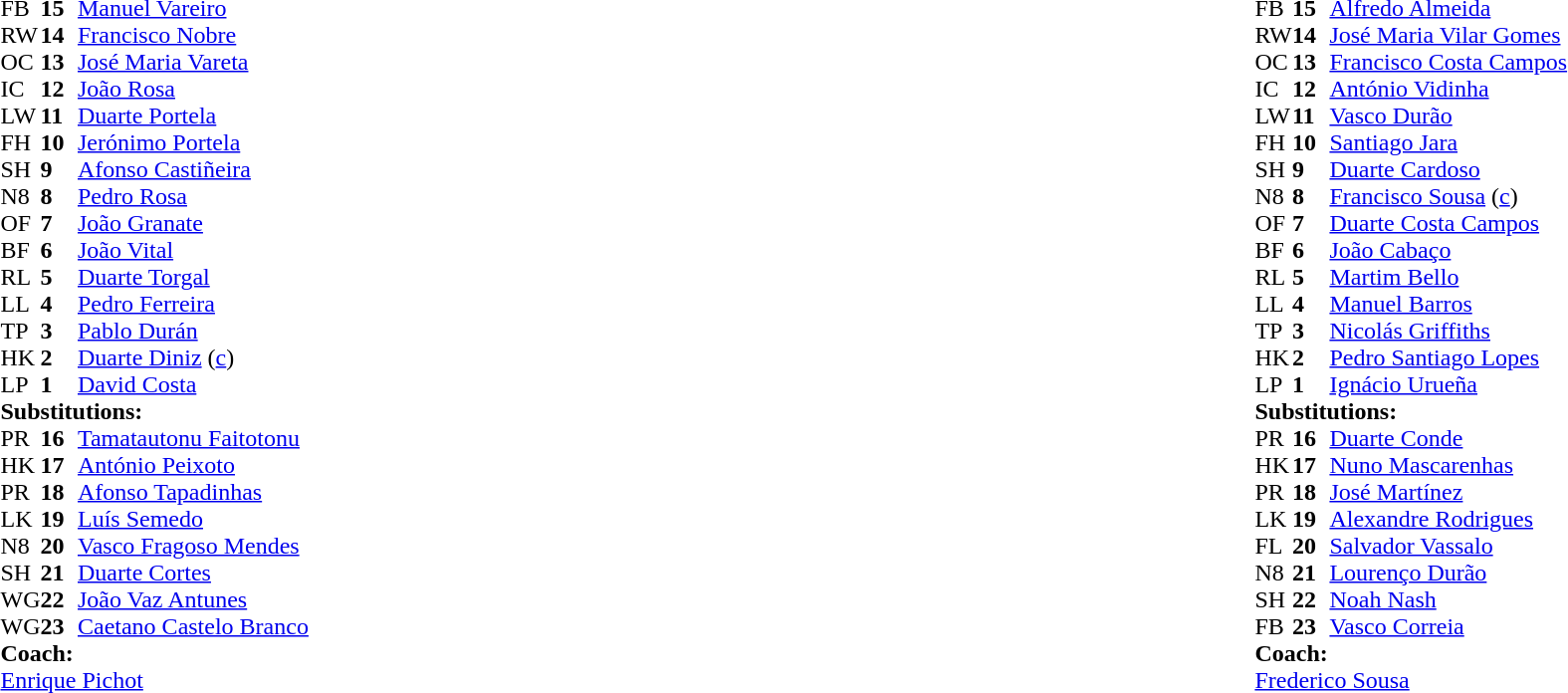<table style="width:100%;">
<tr>
<td style="vertical-align:top; width:50%"><br><table cellspacing="0" cellpadding="0">
<tr>
<th width="25"></th>
<th width="25"></th>
</tr>
<tr>
<td>FB</td>
<td><strong>15</strong></td>
<td> <a href='#'>Manuel Vareiro</a></td>
</tr>
<tr>
<td>RW</td>
<td><strong>14</strong></td>
<td> <a href='#'>Francisco Nobre</a></td>
</tr>
<tr>
<td>OC</td>
<td><strong>13</strong></td>
<td> <a href='#'>José Maria Vareta</a></td>
</tr>
<tr>
<td>IC</td>
<td><strong>12</strong></td>
<td> <a href='#'>João Rosa</a></td>
</tr>
<tr>
<td>LW</td>
<td><strong>11</strong></td>
<td> <a href='#'>Duarte Portela</a></td>
</tr>
<tr>
<td>FH</td>
<td><strong>10</strong></td>
<td> <a href='#'>Jerónimo Portela</a></td>
</tr>
<tr>
<td>SH</td>
<td><strong>9</strong></td>
<td> <a href='#'>Afonso Castiñeira</a></td>
</tr>
<tr>
<td>N8</td>
<td><strong>8</strong></td>
<td> <a href='#'>Pedro Rosa</a></td>
</tr>
<tr>
<td>OF</td>
<td><strong>7</strong></td>
<td> <a href='#'>João Granate</a></td>
</tr>
<tr>
<td>BF</td>
<td><strong>6</strong></td>
<td> <a href='#'>João Vital</a></td>
</tr>
<tr>
<td>RL</td>
<td><strong>5</strong></td>
<td> <a href='#'>Duarte Torgal</a></td>
</tr>
<tr>
<td>LL</td>
<td><strong>4</strong></td>
<td> <a href='#'>Pedro Ferreira</a></td>
</tr>
<tr>
<td>TP</td>
<td><strong>3</strong></td>
<td> <a href='#'>Pablo Durán</a></td>
</tr>
<tr>
<td>HK</td>
<td><strong>2</strong></td>
<td> <a href='#'>Duarte Diniz</a> (<a href='#'>c</a>)</td>
</tr>
<tr>
<td>LP</td>
<td><strong>1</strong></td>
<td> <a href='#'>David Costa</a></td>
</tr>
<tr>
<td colspan=3><strong>Substitutions:</strong></td>
</tr>
<tr>
<td>PR</td>
<td><strong>16</strong></td>
<td> <a href='#'>Tamatautonu Faitotonu</a></td>
</tr>
<tr>
<td>HK</td>
<td><strong>17</strong></td>
<td> <a href='#'>António Peixoto</a></td>
</tr>
<tr>
<td>PR</td>
<td><strong>18</strong></td>
<td> <a href='#'>Afonso Tapadinhas</a></td>
</tr>
<tr>
<td>LK</td>
<td><strong>19</strong></td>
<td> <a href='#'>Luís Semedo</a></td>
</tr>
<tr>
<td>N8</td>
<td><strong>20</strong></td>
<td> <a href='#'>Vasco Fragoso Mendes</a></td>
</tr>
<tr>
<td>SH</td>
<td><strong>21</strong></td>
<td> <a href='#'>Duarte Cortes</a></td>
</tr>
<tr>
<td>WG</td>
<td><strong>22</strong></td>
<td> <a href='#'>João Vaz Antunes</a></td>
</tr>
<tr>
<td>WG</td>
<td><strong>23</strong></td>
<td> <a href='#'>Caetano Castelo Branco</a></td>
</tr>
<tr>
<td colspan=3><strong>Coach:</strong></td>
</tr>
<tr>
<td colspan="4"> <a href='#'>Enrique Pichot</a></td>
</tr>
<tr>
</tr>
</table>
</td>
<td style="vertical-align:top; width:50%"><br><table cellspacing="0" cellpadding="0" style="margin:auto">
<tr>
<th width="25"></th>
<th width="25"></th>
</tr>
<tr>
<td>FB</td>
<td><strong>15</strong></td>
<td> <a href='#'>Alfredo Almeida</a></td>
</tr>
<tr>
<td>RW</td>
<td><strong>14</strong></td>
<td> <a href='#'>José Maria Vilar Gomes</a></td>
</tr>
<tr>
<td>OC</td>
<td><strong>13</strong></td>
<td> <a href='#'>Francisco Costa Campos</a></td>
</tr>
<tr>
<td>IC</td>
<td><strong>12</strong></td>
<td> <a href='#'>António Vidinha</a></td>
</tr>
<tr>
<td>LW</td>
<td><strong>11</strong></td>
<td> <a href='#'>Vasco Durão</a></td>
</tr>
<tr>
<td>FH</td>
<td><strong>10</strong></td>
<td> <a href='#'>Santiago Jara</a></td>
</tr>
<tr>
<td>SH</td>
<td><strong>9</strong></td>
<td> <a href='#'>Duarte Cardoso</a></td>
</tr>
<tr>
<td>N8</td>
<td><strong>8</strong></td>
<td> <a href='#'>Francisco Sousa</a> (<a href='#'>c</a>)</td>
</tr>
<tr>
<td>OF</td>
<td><strong>7</strong></td>
<td> <a href='#'>Duarte Costa Campos</a></td>
</tr>
<tr>
<td>BF</td>
<td><strong>6</strong></td>
<td> <a href='#'>João Cabaço</a></td>
</tr>
<tr>
<td>RL</td>
<td><strong>5</strong></td>
<td> <a href='#'>Martim Bello</a></td>
</tr>
<tr>
<td>LL</td>
<td><strong>4</strong></td>
<td> <a href='#'>Manuel Barros</a></td>
</tr>
<tr>
<td>TP</td>
<td><strong>3</strong></td>
<td> <a href='#'>Nicolás Griffiths</a></td>
</tr>
<tr>
<td>HK</td>
<td><strong>2</strong></td>
<td> <a href='#'>Pedro Santiago Lopes</a></td>
</tr>
<tr>
<td>LP</td>
<td><strong>1</strong></td>
<td> <a href='#'>Ignácio Urueña</a></td>
</tr>
<tr>
<td colspan=3><strong>Substitutions:</strong></td>
</tr>
<tr>
<td>PR</td>
<td><strong>16</strong></td>
<td> <a href='#'>Duarte Conde</a></td>
</tr>
<tr>
<td>HK</td>
<td><strong>17</strong></td>
<td> <a href='#'>Nuno Mascarenhas</a></td>
</tr>
<tr>
<td>PR</td>
<td><strong>18</strong></td>
<td> <a href='#'>José Martínez</a></td>
</tr>
<tr>
<td>LK</td>
<td><strong>19</strong></td>
<td> <a href='#'>Alexandre Rodrigues</a></td>
</tr>
<tr>
<td>FL</td>
<td><strong>20</strong></td>
<td> <a href='#'>Salvador Vassalo</a></td>
</tr>
<tr>
<td>N8</td>
<td><strong>21</strong></td>
<td> <a href='#'>Lourenço Durão</a></td>
</tr>
<tr>
<td>SH</td>
<td><strong>22</strong></td>
<td> <a href='#'>Noah Nash</a></td>
</tr>
<tr>
<td>FB</td>
<td><strong>23</strong></td>
<td> <a href='#'>Vasco Correia</a></td>
</tr>
<tr>
<td colspan="3"><strong>Coach:</strong></td>
</tr>
<tr>
<td colspan="4"> <a href='#'>Frederico Sousa</a></td>
</tr>
</table>
</td>
</tr>
</table>
